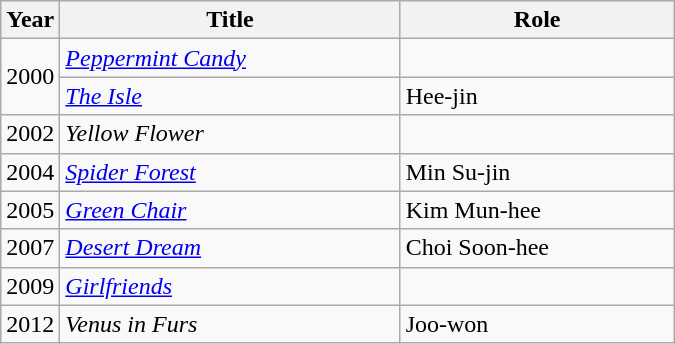<table class="wikitable" style="width:450px">
<tr>
<th width=10>Year</th>
<th>Title</th>
<th>Role</th>
</tr>
<tr>
<td rowspan=2>2000</td>
<td><em><a href='#'>Peppermint Candy</a></em></td>
<td></td>
</tr>
<tr>
<td><em><a href='#'>The Isle</a></em></td>
<td>Hee-jin</td>
</tr>
<tr>
<td>2002</td>
<td><em>Yellow Flower</em></td>
<td></td>
</tr>
<tr>
<td>2004</td>
<td><em><a href='#'>Spider Forest</a></em></td>
<td>Min Su-jin</td>
</tr>
<tr>
<td>2005</td>
<td><em><a href='#'>Green Chair</a></em></td>
<td>Kim Mun-hee</td>
</tr>
<tr>
<td>2007</td>
<td><em><a href='#'>Desert Dream</a></em></td>
<td>Choi Soon-hee</td>
</tr>
<tr>
<td>2009</td>
<td><em><a href='#'>Girlfriends</a></em></td>
<td></td>
</tr>
<tr>
<td>2012</td>
<td><em>Venus in Furs</em></td>
<td>Joo-won</td>
</tr>
</table>
